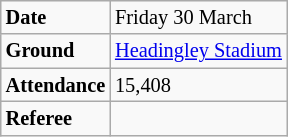<table class="wikitable" style="font-size:85%;">
<tr>
<td><strong>Date</strong></td>
<td>Friday 30 March</td>
</tr>
<tr>
<td><strong>Ground</strong></td>
<td><a href='#'>Headingley Stadium</a></td>
</tr>
<tr>
<td><strong>Attendance</strong></td>
<td>15,408</td>
</tr>
<tr>
<td><strong>Referee</strong></td>
<td></td>
</tr>
</table>
